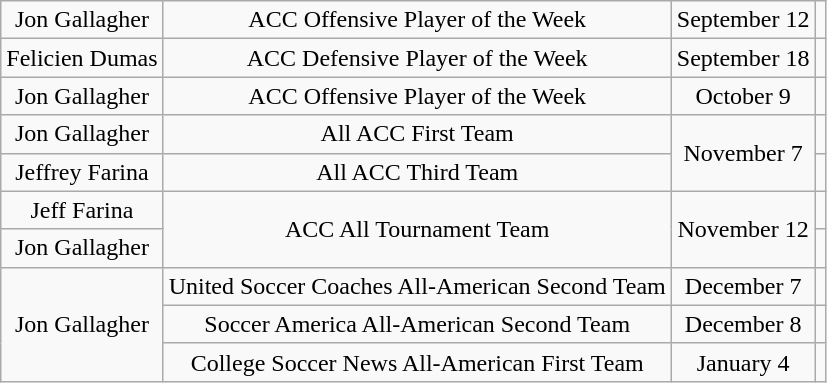<table class="wikitable sortable" style="text-align: center">
<tr>
<td>Jon Gallagher</td>
<td>ACC Offensive Player of the Week</td>
<td>September 12</td>
<td></td>
</tr>
<tr>
<td>Felicien Dumas</td>
<td>ACC Defensive Player of the Week</td>
<td>September 18</td>
<td></td>
</tr>
<tr>
<td>Jon Gallagher</td>
<td>ACC Offensive Player of the Week</td>
<td>October 9</td>
<td></td>
</tr>
<tr>
<td>Jon Gallagher</td>
<td>All ACC First Team</td>
<td rowspan="2">November 7</td>
<td></td>
</tr>
<tr>
<td>Jeffrey Farina</td>
<td>All ACC Third Team</td>
<td></td>
</tr>
<tr>
<td>Jeff Farina</td>
<td rowspan="2">ACC All Tournament Team</td>
<td rowspan="2">November 12</td>
<td></td>
</tr>
<tr>
<td>Jon Gallagher</td>
<td></td>
</tr>
<tr>
<td rowspan="3">Jon Gallagher</td>
<td>United Soccer Coaches All-American Second Team</td>
<td>December 7</td>
<td></td>
</tr>
<tr>
<td>Soccer America All-American Second Team</td>
<td>December 8</td>
<td></td>
</tr>
<tr>
<td>College Soccer News All-American First Team</td>
<td>January 4</td>
<td></td>
</tr>
</table>
